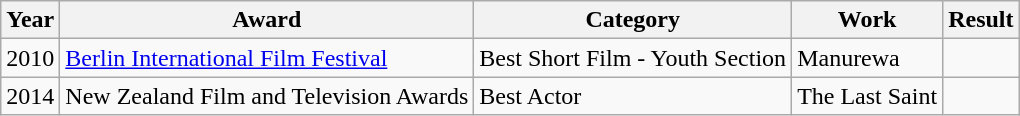<table class="wikitable">
<tr>
<th>Year</th>
<th>Award</th>
<th>Category</th>
<th>Work</th>
<th>Result</th>
</tr>
<tr>
<td>2010</td>
<td><a href='#'>Berlin International Film Festival</a></td>
<td>Best Short Film - Youth Section</td>
<td>Manurewa</td>
<td></td>
</tr>
<tr>
<td>2014</td>
<td>New Zealand Film and Television Awards</td>
<td>Best Actor</td>
<td>The Last Saint</td>
<td></td>
</tr>
</table>
